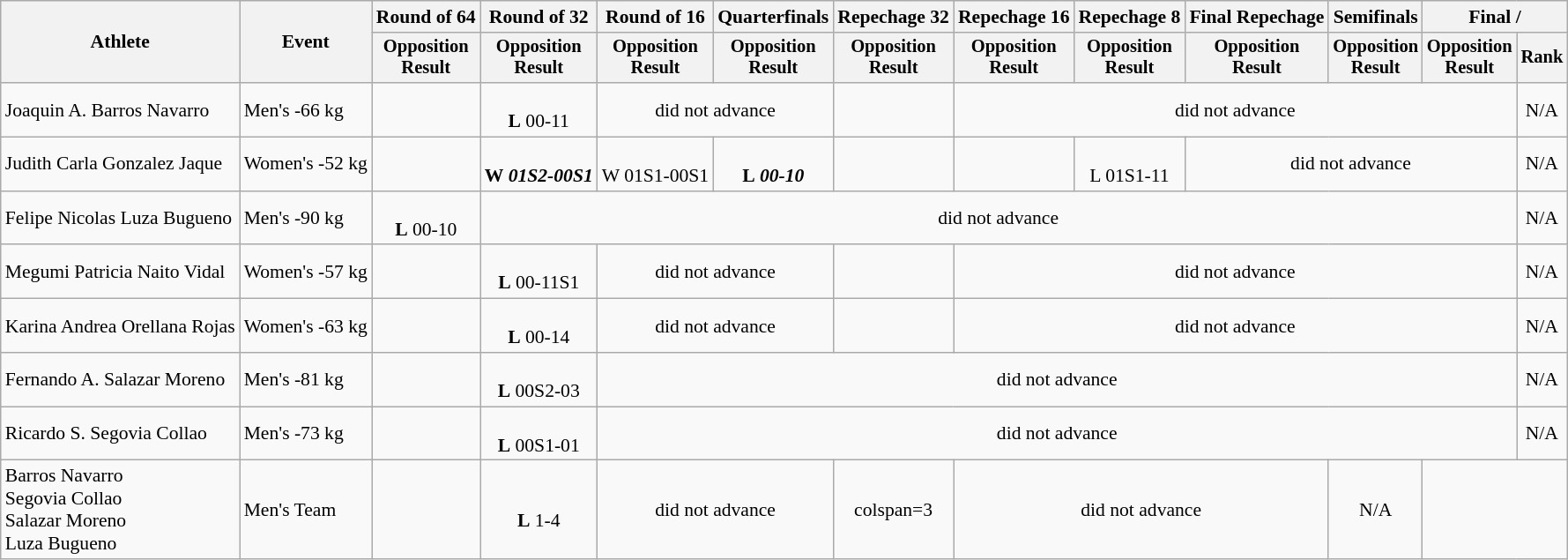<table class="wikitable" style="font-size:90%">
<tr>
<th rowspan="2">Athlete</th>
<th rowspan="2">Event</th>
<th>Round of 64</th>
<th>Round of 32</th>
<th>Round of 16</th>
<th>Quarterfinals</th>
<th>Repechage 32</th>
<th>Repechage 16</th>
<th>Repechage 8</th>
<th>Final Repechage</th>
<th>Semifinals</th>
<th colspan=2>Final / </th>
</tr>
<tr style="font-size:95%">
<th>Opposition<br>Result</th>
<th>Opposition<br>Result</th>
<th>Opposition<br>Result</th>
<th>Opposition<br>Result</th>
<th>Opposition<br>Result</th>
<th>Opposition<br>Result</th>
<th>Opposition<br>Result</th>
<th>Opposition<br>Result</th>
<th>Opposition<br>Result</th>
<th>Opposition<br>Result</th>
<th>Rank</th>
</tr>
<tr align=center>
<td align=left>Joaquin A. Barros Navarro</td>
<td align=left>Men's -66 kg</td>
<td></td>
<td><br><strong>L</strong> 00-11</td>
<td colspan=2>did not advance</td>
<td></td>
<td colspan=5>did not advance</td>
<td>N/A</td>
</tr>
<tr align=center>
<td align=left>Judith Carla Gonzalez Jaque</td>
<td align=left>Women's -52 kg</td>
<td></td>
<td><br><strong>W<em> 01S2-00S1</td>
<td><br></strong>W</em> 01S1-00S1</td>
<td><br><strong>L<em> 00-10</td>
<td></td>
<td></td>
<td><br></strong>L</em> 01S1-11</td>
<td colspan=3>did not advance</td>
<td>N/A</td>
</tr>
<tr align=center>
<td align=left>Felipe Nicolas Luza Bugueno</td>
<td align=left>Men's -90 kg</td>
<td><br><strong>L</strong> 00-10</td>
<td colspan=9>did not advance</td>
<td>N/A</td>
</tr>
<tr align=center>
<td align=left>Megumi Patricia Naito Vidal</td>
<td align=left>Women's -57 kg</td>
<td></td>
<td><br><strong>L</strong> 00-11S1</td>
<td colspan=2>did not advance</td>
<td></td>
<td colspan=5>did not advance</td>
<td>N/A</td>
</tr>
<tr align=center>
<td align=left>Karina Andrea Orellana Rojas</td>
<td align=left>Women's -63 kg</td>
<td></td>
<td><br><strong>L</strong> 00-14</td>
<td colspan=2>did not advance</td>
<td></td>
<td colspan=5>did not advance</td>
<td>N/A</td>
</tr>
<tr align=center>
<td align=left>Fernando A. Salazar Moreno</td>
<td align=left>Men's -81 kg</td>
<td></td>
<td><br><strong>L</strong> 00S2-03</td>
<td colspan=8>did not advance</td>
<td>N/A</td>
</tr>
<tr align=center>
<td align=left>Ricardo S. Segovia Collao</td>
<td align=left>Men's -73 kg</td>
<td></td>
<td><br><strong>L</strong> 00S1-01</td>
<td colspan=8>did not advance</td>
<td>N/A</td>
</tr>
<tr align=center>
<td align=left>Barros Navarro<br>Segovia Collao<br>Salazar Moreno<br>Luza Bugueno</td>
<td align=left>Men's Team</td>
<td></td>
<td><br><strong>L</strong> 1-4</td>
<td colspan=2>did not advance</td>
<td>colspan=3 </td>
<td colspan=3>did not advance</td>
<td>N/A</td>
</tr>
</table>
